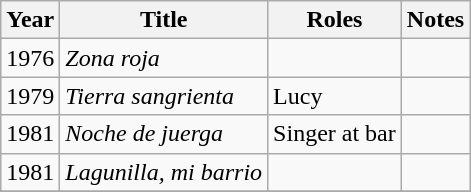<table class="wikitable sortable">
<tr>
<th>Year</th>
<th>Title</th>
<th>Roles</th>
<th>Notes</th>
</tr>
<tr>
<td>1976</td>
<td><em>Zona roja</em></td>
<td></td>
<td></td>
</tr>
<tr>
<td>1979</td>
<td><em>Tierra sangrienta</em></td>
<td>Lucy</td>
<td></td>
</tr>
<tr>
<td>1981</td>
<td><em>Noche de juerga</em></td>
<td>Singer at bar</td>
<td></td>
</tr>
<tr>
<td>1981</td>
<td><em>Lagunilla, mi barrio</em></td>
<td></td>
<td></td>
</tr>
<tr>
</tr>
</table>
